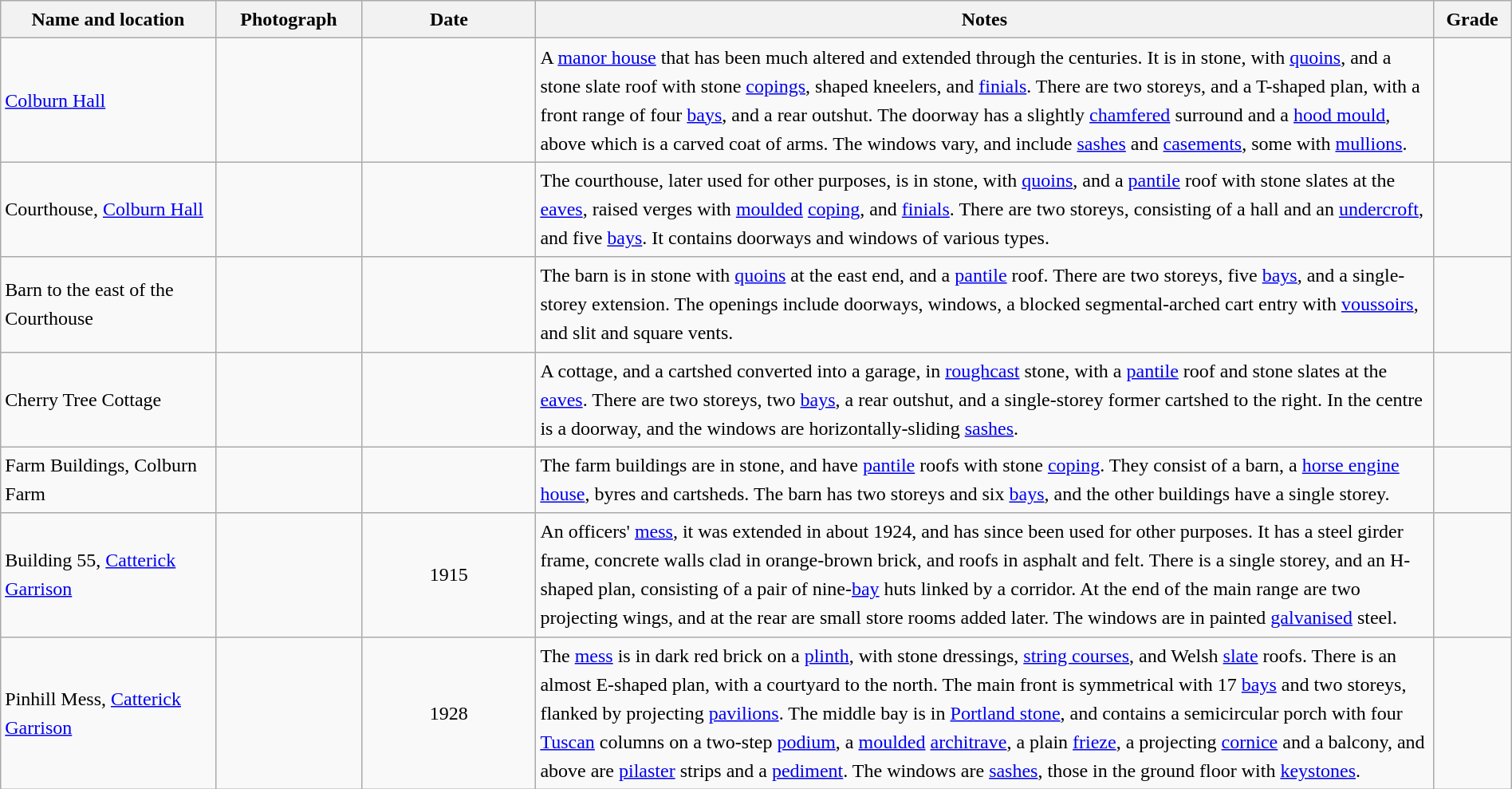<table class="wikitable sortable plainrowheaders" style="width:100%; border:0px; text-align:left; line-height:150%">
<tr>
<th scope="col"  style="width:150px">Name and location</th>
<th scope="col"  style="width:100px" class="unsortable">Photograph</th>
<th scope="col"  style="width:120px">Date</th>
<th scope="col"  style="width:650px" class="unsortable">Notes</th>
<th scope="col"  style="width:50px">Grade</th>
</tr>
<tr>
<td><a href='#'>Colburn Hall</a><br><small></small></td>
<td></td>
<td align="center"></td>
<td>A <a href='#'>manor house</a> that has been much altered and extended through the centuries.  It is in stone, with <a href='#'>quoins</a>, and a stone slate roof with stone <a href='#'>copings</a>, shaped kneelers, and <a href='#'>finials</a>.  There are two storeys, and a T-shaped plan, with a front range of four <a href='#'>bays</a>, and a rear outshut.  The doorway has a slightly <a href='#'>chamfered</a> surround and a <a href='#'>hood mould</a>, above which is a carved coat of arms.  The windows vary, and include <a href='#'>sashes</a> and <a href='#'>casements</a>, some with <a href='#'>mullions</a>.</td>
<td align="center" ></td>
</tr>
<tr>
<td>Courthouse, <a href='#'>Colburn Hall</a><br><small></small></td>
<td></td>
<td align="center"></td>
<td>The courthouse, later used for other purposes, is in stone, with <a href='#'>quoins</a>, and a <a href='#'>pantile</a> roof with stone slates at the <a href='#'>eaves</a>, raised verges with <a href='#'>moulded</a> <a href='#'>coping</a>, and <a href='#'>finials</a>.  There are two storeys, consisting of a hall and an <a href='#'>undercroft</a>, and five <a href='#'>bays</a>.  It contains doorways and windows of various types.</td>
<td align="center" ></td>
</tr>
<tr>
<td>Barn to the east of the Courthouse<br><small></small></td>
<td></td>
<td align="center"></td>
<td>The barn is in stone with <a href='#'>quoins</a> at the east end, and a <a href='#'>pantile</a> roof.  There are two storeys, five <a href='#'>bays</a>, and a single-storey extension.  The openings include doorways, windows, a blocked segmental-arched cart entry with <a href='#'>voussoirs</a>, and slit and square vents.</td>
<td align="center" ></td>
</tr>
<tr>
<td>Cherry Tree Cottage<br><small></small></td>
<td></td>
<td align="center"></td>
<td>A cottage, and a cartshed converted into a garage, in <a href='#'>roughcast</a> stone, with a <a href='#'>pantile</a> roof and stone slates at the <a href='#'>eaves</a>.  There are two storeys, two <a href='#'>bays</a>, a rear outshut, and a single-storey former cartshed to the right.  In the centre is a doorway, and the windows are horizontally-sliding <a href='#'>sashes</a>.</td>
<td align="center" ></td>
</tr>
<tr>
<td>Farm Buildings, Colburn Farm<br><small></small></td>
<td></td>
<td align="center"></td>
<td>The farm buildings are in stone, and have <a href='#'>pantile</a> roofs with stone <a href='#'>coping</a>.  They consist of a barn, a <a href='#'>horse engine house</a>, byres and cartsheds.  The barn has two storeys and six <a href='#'>bays</a>, and the other buildings have a single storey.</td>
<td align="center" ></td>
</tr>
<tr>
<td>Building 55, <a href='#'>Catterick Garrison</a><br><small></small></td>
<td></td>
<td align="center">1915</td>
<td>An officers' <a href='#'>mess</a>, it was extended in about 1924, and has since been used for other purposes.  It has a steel girder frame, concrete walls clad in orange-brown brick, and roofs in asphalt and felt.  There is a single storey, and an H-shaped plan, consisting of a pair of nine-<a href='#'>bay</a> huts linked by a corridor.  At the end of the main range are two projecting wings, and at the rear are small store rooms added later.  The windows are in painted <a href='#'>galvanised</a> steel.</td>
<td align="center" ></td>
</tr>
<tr>
<td>Pinhill Mess, <a href='#'>Catterick Garrison</a><br><small></small></td>
<td></td>
<td align="center">1928</td>
<td>The <a href='#'>mess</a> is in dark red brick on a <a href='#'>plinth</a>, with stone dressings, <a href='#'>string courses</a>, and Welsh <a href='#'>slate</a> roofs.  There is an almost E-shaped plan, with a courtyard to the north.  The main front is symmetrical with 17 <a href='#'>bays</a> and two storeys, flanked by projecting <a href='#'>pavilions</a>.  The middle bay is in <a href='#'>Portland stone</a>, and contains a semicircular porch with four <a href='#'>Tuscan</a> columns on a two-step <a href='#'>podium</a>, a <a href='#'>moulded</a> <a href='#'>architrave</a>, a plain <a href='#'>frieze</a>, a projecting <a href='#'>cornice</a> and a balcony, and above are <a href='#'>pilaster</a> strips and a <a href='#'>pediment</a>.  The windows are <a href='#'>sashes</a>, those in the ground floor with <a href='#'>keystones</a>.</td>
<td align="center" ></td>
</tr>
<tr>
</tr>
</table>
